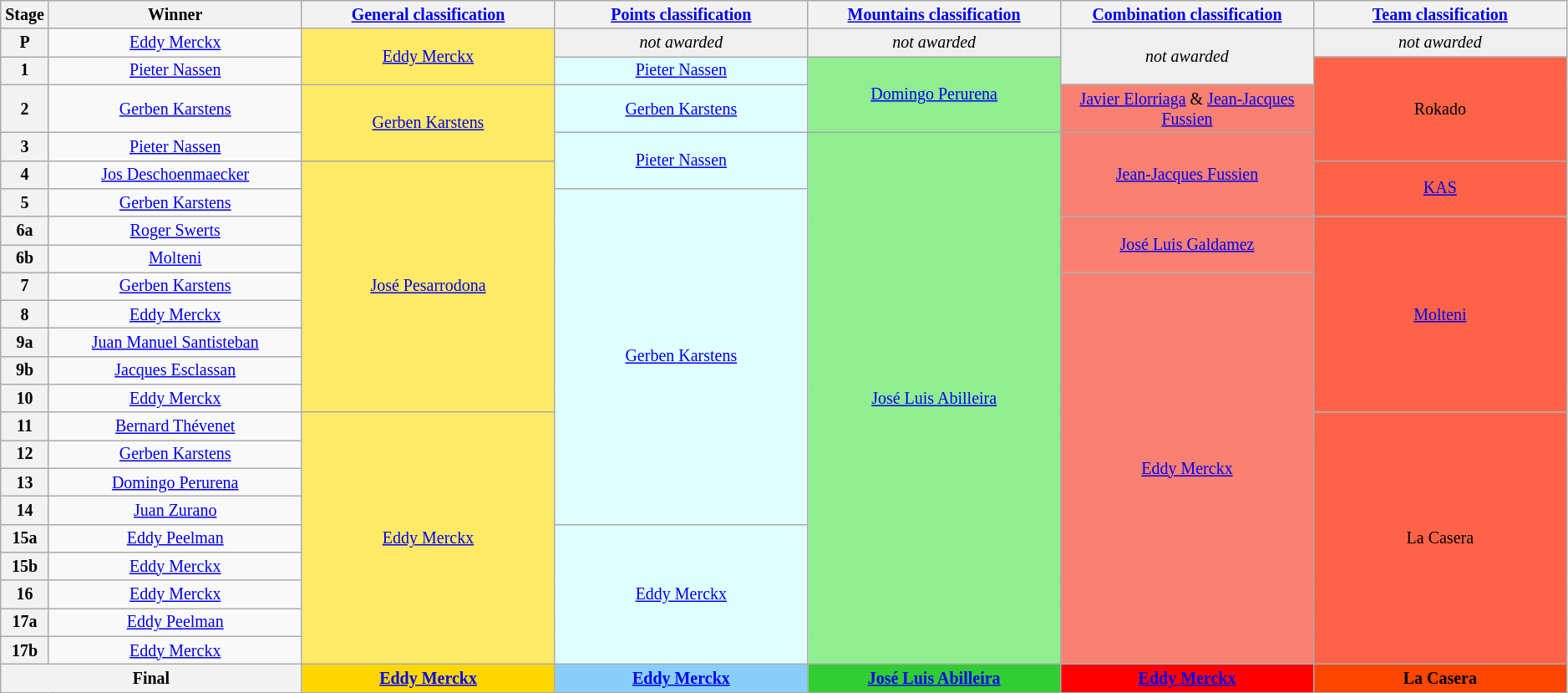<table class="wikitable" style="text-align: center; font-size:smaller;">
<tr style="background:#efefef;">
<th style="width:1%;">Stage</th>
<th style="width:15%;">Winner</th>
<th style="width:15%;"><a href='#'>General classification</a><br></th>
<th style="width:15%;"><a href='#'>Points classification</a><br></th>
<th style="width:15%;"><a href='#'>Mountains classification</a><br></th>
<th style="width:15%;"><a href='#'>Combination classification</a><br></th>
<th style="width:15%;"><a href='#'>Team classification</a></th>
</tr>
<tr>
<th>P</th>
<td><a href='#'>Eddy Merckx</a></td>
<td style="background:#FFEA66;" rowspan="2"><a href='#'>Eddy Merckx</a></td>
<td style="background:#EFEFEF;" rowspan="1"><em>not awarded</em></td>
<td style="background:#EFEFEF;" rowspan="1"><em>not awarded</em></td>
<td style="background:#EFEFEF;" rowspan="2"><em>not awarded</em></td>
<td style="background:#EFEFEF;" rowspan="1"><em>not awarded</em></td>
</tr>
<tr>
<th>1</th>
<td><a href='#'>Pieter Nassen</a></td>
<td style="background:lightcyan;" rowspan="1"><a href='#'>Pieter Nassen</a></td>
<td style="background:lightgreen;" rowspan="2"><a href='#'>Domingo Perurena</a></td>
<td style="background:#FF6347;" rowspan="3">Rokado</td>
</tr>
<tr>
<th>2</th>
<td><a href='#'>Gerben Karstens</a></td>
<td style="background:#FFEA66;" rowspan="2"><a href='#'>Gerben Karstens</a></td>
<td style="background:lightcyan;" rowspan="1"><a href='#'>Gerben Karstens</a></td>
<td style="background:salmon;" rowspan="1"><a href='#'>Javier Elorriaga</a> & <a href='#'>Jean-Jacques Fussien</a></td>
</tr>
<tr>
<th>3</th>
<td><a href='#'>Pieter Nassen</a></td>
<td style="background:lightcyan;" rowspan="2"><a href='#'>Pieter Nassen</a></td>
<td style="background:lightgreen;" rowspan="19"><a href='#'>José Luis Abilleira</a></td>
<td style="background:salmon;" rowspan="3"><a href='#'>Jean-Jacques Fussien</a></td>
</tr>
<tr>
<th>4</th>
<td><a href='#'>Jos Deschoenmaecker</a></td>
<td style="background:#FFEA66;" rowspan="9"><a href='#'>José Pesarrodona</a></td>
<td style="background:#FF6347;" rowspan="2"><a href='#'>KAS</a></td>
</tr>
<tr>
<th>5</th>
<td><a href='#'>Gerben Karstens</a></td>
<td style="background:lightcyan;" rowspan="12"><a href='#'>Gerben Karstens</a></td>
</tr>
<tr>
<th>6a</th>
<td><a href='#'>Roger Swerts</a></td>
<td style="background:salmon;" rowspan="2"><a href='#'>José Luis Galdamez</a></td>
<td style="background:#FF6347;" rowspan="7"><a href='#'>Molteni</a></td>
</tr>
<tr>
<th>6b</th>
<td><a href='#'>Molteni</a></td>
</tr>
<tr>
<th>7</th>
<td><a href='#'>Gerben Karstens</a></td>
<td style="background:salmon;" rowspan="14"><a href='#'>Eddy Merckx</a></td>
</tr>
<tr>
<th>8</th>
<td><a href='#'>Eddy Merckx</a></td>
</tr>
<tr>
<th>9a</th>
<td><a href='#'>Juan Manuel Santisteban</a></td>
</tr>
<tr>
<th>9b</th>
<td><a href='#'>Jacques Esclassan</a></td>
</tr>
<tr>
<th>10</th>
<td><a href='#'>Eddy Merckx</a></td>
</tr>
<tr>
<th>11</th>
<td><a href='#'>Bernard Thévenet</a></td>
<td style="background:#FFEA66;" rowspan="9"><a href='#'>Eddy Merckx</a></td>
<td style="background:#FF6347;" rowspan="9">La Casera</td>
</tr>
<tr>
<th>12</th>
<td><a href='#'>Gerben Karstens</a></td>
</tr>
<tr>
<th>13</th>
<td><a href='#'>Domingo Perurena</a></td>
</tr>
<tr>
<th>14</th>
<td><a href='#'>Juan Zurano</a></td>
</tr>
<tr>
<th>15a</th>
<td><a href='#'>Eddy Peelman</a></td>
<td style="background:lightcyan;" rowspan="5"><a href='#'>Eddy Merckx</a></td>
</tr>
<tr>
<th>15b</th>
<td><a href='#'>Eddy Merckx</a></td>
</tr>
<tr>
<th>16</th>
<td><a href='#'>Eddy Merckx</a></td>
</tr>
<tr>
<th>17a</th>
<td><a href='#'>Eddy Peelman</a></td>
</tr>
<tr>
<th>17b</th>
<td><a href='#'>Eddy Merckx</a></td>
</tr>
<tr>
<th colspan=2><strong>Final</strong></th>
<th style="background:gold;"><strong><a href='#'>Eddy Merckx</a></strong></th>
<th style="background:LightSkyBlue;"><strong><a href='#'>Eddy Merckx</a></strong></th>
<th style="background:#32CD32;"><strong><a href='#'>José Luis Abilleira</a></strong></th>
<th style="background:red;"><a href='#'>Eddy Merckx</a></th>
<th style="background:#FF4500;" rowspan="1"><strong>La Casera</strong></th>
</tr>
</table>
